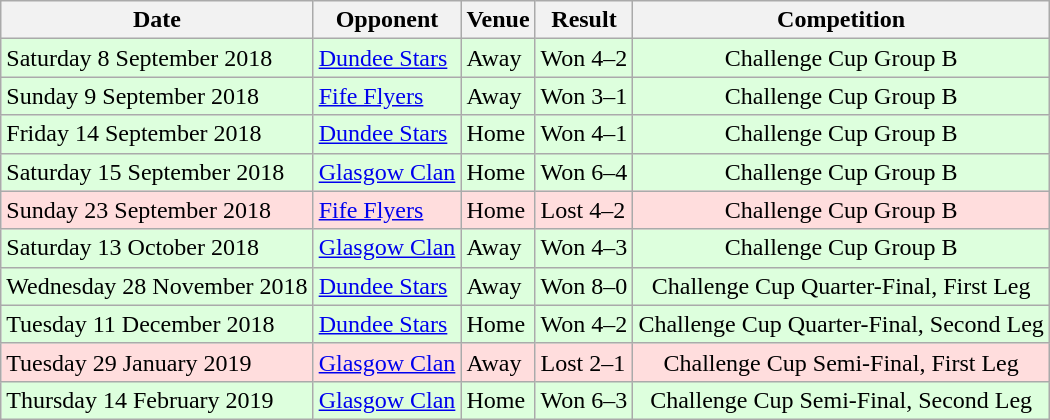<table class="wikitable">
<tr>
<th>Date</th>
<th>Opponent</th>
<th>Venue</th>
<th>Result</th>
<th>Competition</th>
</tr>
<tr style="background: #ddffdd;">
<td>Saturday 8 September 2018</td>
<td><a href='#'>Dundee Stars</a></td>
<td>Away</td>
<td>Won 4–2</td>
<td align="center">Challenge Cup Group B</td>
</tr>
<tr style="background: #ddffdd;">
<td>Sunday 9 September 2018</td>
<td><a href='#'>Fife Flyers</a></td>
<td>Away</td>
<td>Won 3–1</td>
<td align="center">Challenge Cup Group B</td>
</tr>
<tr style="background: #ddffdd;">
<td>Friday 14 September 2018</td>
<td><a href='#'>Dundee Stars</a></td>
<td>Home</td>
<td>Won 4–1</td>
<td align="center">Challenge Cup Group B</td>
</tr>
<tr style="background: #ddffdd;">
<td>Saturday 15 September 2018</td>
<td><a href='#'>Glasgow Clan</a></td>
<td>Home</td>
<td>Won 6–4</td>
<td align="center">Challenge Cup Group B</td>
</tr>
<tr style="background: #ffdddd;">
<td>Sunday 23 September 2018</td>
<td><a href='#'>Fife Flyers</a></td>
<td>Home</td>
<td>Lost 4–2</td>
<td align="center">Challenge Cup Group B</td>
</tr>
<tr style="background: #ddffdd;">
<td>Saturday 13 October 2018</td>
<td><a href='#'>Glasgow Clan</a></td>
<td>Away</td>
<td>Won 4–3</td>
<td align="center">Challenge Cup Group B</td>
</tr>
<tr style="background: #ddffdd;">
<td>Wednesday 28 November 2018</td>
<td><a href='#'>Dundee Stars</a></td>
<td>Away</td>
<td>Won 8–0</td>
<td align="center">Challenge Cup Quarter-Final, First Leg</td>
</tr>
<tr style="background: #ddffdd;">
<td>Tuesday 11 December 2018</td>
<td><a href='#'>Dundee Stars</a></td>
<td>Home</td>
<td>Won 4–2</td>
<td align="center">Challenge Cup Quarter-Final, Second Leg</td>
</tr>
<tr style="background: #ffdddd;">
<td>Tuesday 29 January 2019</td>
<td><a href='#'>Glasgow Clan</a></td>
<td>Away</td>
<td>Lost 2–1</td>
<td align="center">Challenge Cup Semi-Final, First Leg</td>
</tr>
<tr style="background: #ddffdd;">
<td>Thursday 14 February 2019</td>
<td><a href='#'>Glasgow Clan</a></td>
<td>Home</td>
<td>Won 6–3</td>
<td align="center">Challenge Cup Semi-Final, Second Leg</td>
</tr>
</table>
